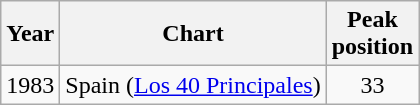<table class="wikitable">
<tr>
<th>Year</th>
<th>Chart</th>
<th>Peak<br>position</th>
</tr>
<tr>
<td align="center">1983</td>
<td align="left">Spain (<a href='#'>Los 40 Principales</a>)</td>
<td align="center">33</td>
</tr>
</table>
